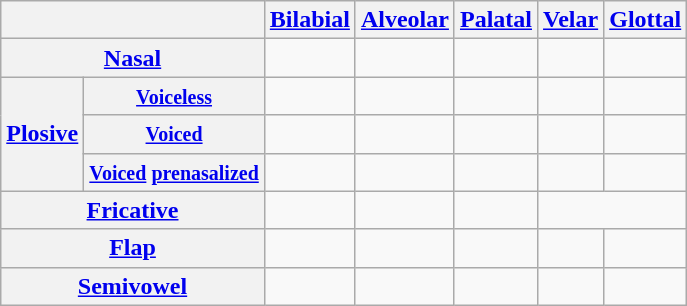<table class="wikitable" style="text-align: center">
<tr>
<th colspan="2"></th>
<th><a href='#'>Bilabial</a></th>
<th><a href='#'>Alveolar</a></th>
<th><a href='#'>Palatal</a></th>
<th><a href='#'>Velar</a></th>
<th><a href='#'>Glottal</a></th>
</tr>
<tr>
<th colspan="2"><a href='#'>Nasal</a></th>
<td></td>
<td></td>
<td></td>
<td></td>
<td></td>
</tr>
<tr>
<th rowspan="3"><a href='#'>Plosive</a></th>
<th><small><a href='#'>Voiceless</a></small></th>
<td></td>
<td></td>
<td></td>
<td></td>
<td></td>
</tr>
<tr>
<th><small><a href='#'>Voiced</a></small></th>
<td></td>
<td></td>
<td></td>
<td></td>
<td></td>
</tr>
<tr>
<th><small><a href='#'>Voiced</a> <a href='#'>prenasalized</a></small></th>
<td></td>
<td></td>
<td></td>
<td></td>
<td></td>
</tr>
<tr>
<th colspan="2"><a href='#'>Fricative</a></th>
<td></td>
<td></td>
<td></td>
<td colspan="2"></td>
</tr>
<tr>
<th colspan="2"><a href='#'>Flap</a></th>
<td></td>
<td></td>
<td></td>
<td></td>
<td></td>
</tr>
<tr>
<th colspan="2"><a href='#'>Semivowel</a></th>
<td></td>
<td></td>
<td></td>
<td></td>
<td></td>
</tr>
</table>
